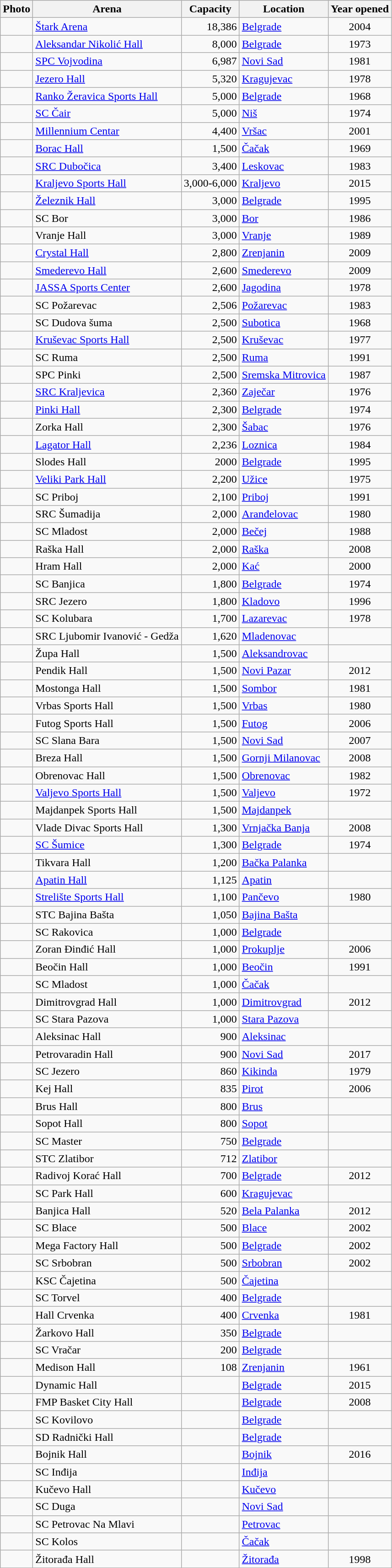<table class="wikitable sortable">
<tr>
<th>Photo</th>
<th>Arena</th>
<th>Capacity</th>
<th>Location</th>
<th>Year opened</th>
</tr>
<tr>
<td></td>
<td><a href='#'>Štark Arena</a></td>
<td align="right">18,386 </td>
<td><a href='#'>Belgrade</a></td>
<td align=center>2004</td>
</tr>
<tr>
<td></td>
<td><a href='#'>Aleksandar Nikolić Hall</a></td>
<td align="right">8,000</td>
<td><a href='#'>Belgrade</a></td>
<td align=center>1973</td>
</tr>
<tr>
<td></td>
<td><a href='#'>SPC Vojvodina</a></td>
<td align="right">6,987</td>
<td><a href='#'>Novi Sad</a></td>
<td align=center>1981</td>
</tr>
<tr>
<td></td>
<td><a href='#'>Jezero Hall</a></td>
<td align="right">5,320</td>
<td><a href='#'>Kragujevac</a></td>
<td align=center>1978</td>
</tr>
<tr>
<td></td>
<td><a href='#'>Ranko Žeravica Sports Hall</a></td>
<td align="right">5,000</td>
<td><a href='#'>Belgrade</a></td>
<td align=center>1968</td>
</tr>
<tr>
<td></td>
<td><a href='#'>SC Čair</a></td>
<td align="right">5,000 </td>
<td><a href='#'>Niš</a></td>
<td align=center>1974</td>
</tr>
<tr>
<td></td>
<td><a href='#'>Millennium Centar</a></td>
<td align="right">4,400</td>
<td><a href='#'>Vršac</a></td>
<td align=center>2001</td>
</tr>
<tr>
<td></td>
<td><a href='#'>Borac Hall</a></td>
<td align="right">1,500</td>
<td><a href='#'>Čačak</a></td>
<td align=center>1969</td>
</tr>
<tr>
<td></td>
<td><a href='#'>SRC Dubočica</a></td>
<td align="right">3,400</td>
<td><a href='#'>Leskovac</a></td>
<td align=center>1983</td>
</tr>
<tr>
<td></td>
<td><a href='#'>Kraljevo Sports Hall</a></td>
<td align="right">3,000-6,000</td>
<td><a href='#'>Kraljevo</a></td>
<td align=center>2015</td>
</tr>
<tr>
<td></td>
<td><a href='#'>Železnik Hall</a></td>
<td align="right">3,000</td>
<td><a href='#'>Belgrade</a></td>
<td align=center>1995</td>
</tr>
<tr>
<td></td>
<td>SC Bor</td>
<td align="right">3,000</td>
<td><a href='#'>Bor</a></td>
<td align=center>1986</td>
</tr>
<tr>
<td></td>
<td>Vranje Hall</td>
<td align="right">3,000</td>
<td><a href='#'>Vranje</a></td>
<td align=center>1989</td>
</tr>
<tr>
<td></td>
<td><a href='#'>Crystal Hall</a></td>
<td align="right">2,800</td>
<td><a href='#'>Zrenjanin</a></td>
<td align=center>2009</td>
</tr>
<tr>
<td></td>
<td><a href='#'>Smederevo Hall</a></td>
<td align="right">2,600</td>
<td><a href='#'>Smederevo</a></td>
<td align=center>2009</td>
</tr>
<tr>
<td></td>
<td><a href='#'>JASSA Sports Center</a></td>
<td align="right">2,600</td>
<td><a href='#'>Jagodina</a></td>
<td align=center>1978</td>
</tr>
<tr>
<td></td>
<td>SC Požarevac</td>
<td align="right">2,506</td>
<td><a href='#'>Požarevac</a></td>
<td align=center>1983</td>
</tr>
<tr>
<td></td>
<td>SC Dudova šuma</td>
<td align="right">2,500</td>
<td><a href='#'>Subotica</a></td>
<td align=center>1968</td>
</tr>
<tr>
<td></td>
<td><a href='#'>Kruševac Sports Hall</a></td>
<td align="right">2,500</td>
<td><a href='#'>Kruševac</a></td>
<td align=center>1977</td>
</tr>
<tr>
<td></td>
<td>SC Ruma</td>
<td align="right">2,500</td>
<td><a href='#'>Ruma</a></td>
<td align=center>1991</td>
</tr>
<tr>
<td></td>
<td>SPC Pinki</td>
<td align="right">2,500</td>
<td><a href='#'>Sremska Mitrovica</a></td>
<td align=center>1987</td>
</tr>
<tr>
<td></td>
<td><a href='#'>SRC Kraljevica</a></td>
<td align="right">2,360</td>
<td><a href='#'>Zaječar</a></td>
<td align=center>1976</td>
</tr>
<tr>
<td></td>
<td><a href='#'>Pinki Hall</a></td>
<td align="right">2,300</td>
<td><a href='#'>Belgrade</a></td>
<td align=center>1974</td>
</tr>
<tr>
<td></td>
<td>Zorka Hall</td>
<td align="right">2,300</td>
<td><a href='#'>Šabac</a></td>
<td align=center>1976</td>
</tr>
<tr>
<td></td>
<td><a href='#'>Lagator Hall</a></td>
<td align="right">2,236 </td>
<td><a href='#'>Loznica</a></td>
<td align=center>1984</td>
</tr>
<tr>
<td></td>
<td>Slodes Hall</td>
<td align="right">2000</td>
<td><a href='#'>Belgrade</a></td>
<td align=center>1995</td>
</tr>
<tr>
<td></td>
<td><a href='#'>Veliki Park Hall</a></td>
<td align="right">2,200</td>
<td><a href='#'>Užice</a></td>
<td align=center>1975</td>
</tr>
<tr>
<td></td>
<td>SC Priboj</td>
<td align="right">2,100</td>
<td><a href='#'>Priboj</a></td>
<td align=center>1991</td>
</tr>
<tr>
<td></td>
<td>SRC Šumadija</td>
<td align="right">2,000</td>
<td><a href='#'>Aranđelovac</a></td>
<td align=center>1980</td>
</tr>
<tr>
<td></td>
<td>SC Mladost</td>
<td align="right">2,000</td>
<td><a href='#'>Bečej</a></td>
<td align=center>1988</td>
</tr>
<tr>
<td></td>
<td>Raška Hall</td>
<td align="right">2,000</td>
<td><a href='#'>Raška</a></td>
<td align=center>2008</td>
</tr>
<tr>
<td></td>
<td>Hram Hall</td>
<td align="right">2,000</td>
<td><a href='#'>Kać</a></td>
<td align=center>2000</td>
</tr>
<tr>
<td></td>
<td>SC Banjica</td>
<td align="right">1,800</td>
<td><a href='#'>Belgrade</a></td>
<td align=center>1974</td>
</tr>
<tr>
<td></td>
<td>SRC Jezero</td>
<td align="right">1,800</td>
<td><a href='#'>Kladovo</a></td>
<td align=center>1996</td>
</tr>
<tr>
<td></td>
<td>SC Kolubara</td>
<td align="right">1,700</td>
<td><a href='#'>Lazarevac</a></td>
<td align=center>1978</td>
</tr>
<tr>
<td></td>
<td>SRC Ljubomir Ivanović - Gedža</td>
<td align="right">1,620</td>
<td><a href='#'>Mladenovac</a></td>
<td align=center></td>
</tr>
<tr>
<td></td>
<td>Župa Hall</td>
<td align="right">1,500</td>
<td><a href='#'>Aleksandrovac</a></td>
<td align=center></td>
</tr>
<tr>
<td></td>
<td>Pendik Hall</td>
<td align="right">1,500</td>
<td><a href='#'>Novi Pazar</a></td>
<td align=center>2012</td>
</tr>
<tr>
<td></td>
<td>Mostonga Hall</td>
<td align="right">1,500</td>
<td><a href='#'>Sombor</a></td>
<td align=center>1981</td>
</tr>
<tr>
<td></td>
<td>Vrbas Sports Hall</td>
<td align="right">1,500</td>
<td><a href='#'>Vrbas</a></td>
<td align=center>1980</td>
</tr>
<tr>
<td></td>
<td>Futog Sports Hall</td>
<td align="right">1,500</td>
<td><a href='#'>Futog</a></td>
<td align=center>2006</td>
</tr>
<tr>
<td></td>
<td>SC Slana Bara</td>
<td align="right">1,500</td>
<td><a href='#'>Novi Sad</a></td>
<td align=center>2007</td>
</tr>
<tr>
<td></td>
<td>Breza Hall</td>
<td align="right">1,500</td>
<td><a href='#'>Gornji Milanovac</a></td>
<td align=center>2008</td>
</tr>
<tr>
<td></td>
<td>Obrenovac Hall</td>
<td align="right">1,500</td>
<td><a href='#'>Obrenovac</a></td>
<td align=center>1982</td>
</tr>
<tr>
<td></td>
<td><a href='#'>Valjevo Sports Hall</a></td>
<td align="right">1,500</td>
<td><a href='#'>Valjevo</a></td>
<td align=center>1972</td>
</tr>
<tr>
<td></td>
<td>Majdanpek Sports Hall</td>
<td align="right">1,500</td>
<td><a href='#'>Majdanpek</a></td>
<td align=center></td>
</tr>
<tr>
<td></td>
<td>Vlade Divac Sports Hall</td>
<td align="right">1,300</td>
<td><a href='#'>Vrnjačka Banja</a></td>
<td align=center>2008</td>
</tr>
<tr>
<td></td>
<td><a href='#'>SC Šumice</a></td>
<td align="right">1,300</td>
<td><a href='#'>Belgrade</a></td>
<td align=center>1974</td>
</tr>
<tr>
<td></td>
<td>Tikvara Hall</td>
<td align="right">1,200</td>
<td><a href='#'>Bačka Palanka</a></td>
<td></td>
</tr>
<tr>
<td></td>
<td><a href='#'>Apatin Hall</a></td>
<td align="right">1,125</td>
<td><a href='#'>Apatin</a></td>
<td align=center></td>
</tr>
<tr>
<td></td>
<td><a href='#'>Strelište Sports Hall</a></td>
<td align="right">1,100</td>
<td><a href='#'>Pančevo</a></td>
<td align=center>1980</td>
</tr>
<tr>
<td></td>
<td>STC Bajina Bašta</td>
<td align="right">1,050</td>
<td><a href='#'>Bajina Bašta</a></td>
<td></td>
</tr>
<tr>
<td></td>
<td>SC Rakovica</td>
<td align="right">1,000</td>
<td><a href='#'>Belgrade</a></td>
<td align=center></td>
</tr>
<tr>
<td></td>
<td>Zoran Đinđić Hall</td>
<td align="right">1,000</td>
<td><a href='#'>Prokuplje</a></td>
<td align=center>2006</td>
</tr>
<tr>
<td></td>
<td>Beočin Hall</td>
<td align="right">1,000</td>
<td><a href='#'>Beočin</a></td>
<td align=center>1991</td>
</tr>
<tr>
<td></td>
<td>SC Mladost</td>
<td align="right">1,000</td>
<td><a href='#'>Čačak</a></td>
<td></td>
</tr>
<tr>
<td></td>
<td>Dimitrovgrad Hall</td>
<td align="right">1,000</td>
<td><a href='#'>Dimitrovgrad</a></td>
<td align=center>2012</td>
</tr>
<tr>
<td></td>
<td>SC Stara Pazova</td>
<td align="right">1,000</td>
<td><a href='#'>Stara Pazova</a></td>
<td></td>
</tr>
<tr>
<td></td>
<td>Aleksinac Hall</td>
<td align="right">900</td>
<td><a href='#'>Aleksinac</a></td>
<td align=center></td>
</tr>
<tr>
<td></td>
<td>Petrovaradin Hall</td>
<td align="right">900</td>
<td><a href='#'>Novi Sad</a></td>
<td align=center>2017</td>
</tr>
<tr>
<td></td>
<td>SC Jezero</td>
<td align="right">860</td>
<td><a href='#'>Kikinda</a></td>
<td align=center>1979</td>
</tr>
<tr>
<td></td>
<td>Kej Hall</td>
<td align="right">835</td>
<td><a href='#'>Pirot</a></td>
<td align=center>2006</td>
</tr>
<tr>
<td></td>
<td>Brus Hall</td>
<td align="right">800</td>
<td><a href='#'>Brus</a></td>
<td align=center></td>
</tr>
<tr>
<td></td>
<td>Sopot Hall</td>
<td align="right">800</td>
<td><a href='#'>Sopot</a></td>
<td align=center></td>
</tr>
<tr>
<td></td>
<td>SC Master</td>
<td align="right">750</td>
<td><a href='#'>Belgrade</a></td>
<td align=center></td>
</tr>
<tr>
<td></td>
<td>STC Zlatibor</td>
<td align="right">712</td>
<td><a href='#'>Zlatibor</a></td>
<td align=center></td>
</tr>
<tr>
<td></td>
<td>Radivoj Korać Hall</td>
<td align="right">700</td>
<td><a href='#'>Belgrade</a></td>
<td align=center>2012</td>
</tr>
<tr>
<td></td>
<td>SC Park Hall</td>
<td align="right">600</td>
<td><a href='#'>Kragujevac</a></td>
<td align=center></td>
</tr>
<tr>
<td></td>
<td>Banjica Hall</td>
<td align="right">520</td>
<td><a href='#'>Bela Palanka</a></td>
<td align=center>2012</td>
</tr>
<tr>
<td></td>
<td>SC Blace</td>
<td align="right">500</td>
<td><a href='#'>Blace</a></td>
<td align=center>2002</td>
</tr>
<tr>
<td></td>
<td>Mega Factory Hall</td>
<td align="right">500</td>
<td><a href='#'>Belgrade</a></td>
<td align=center>2002</td>
</tr>
<tr>
<td></td>
<td>SC Srbobran</td>
<td align="right">500</td>
<td><a href='#'>Srbobran</a></td>
<td align=center>2002</td>
</tr>
<tr>
<td></td>
<td>KSC Čajetina</td>
<td align="right">500</td>
<td><a href='#'>Čajetina</a></td>
<td align=center></td>
</tr>
<tr>
<td></td>
<td>SC Torvel</td>
<td align="right">400</td>
<td><a href='#'>Belgrade</a></td>
<td align=center></td>
</tr>
<tr>
<td></td>
<td>Hall Crvenka</td>
<td align="right">400</td>
<td><a href='#'>Crvenka</a></td>
<td align=center>1981</td>
</tr>
<tr>
<td></td>
<td>Žarkovo Hall</td>
<td align="right">350</td>
<td><a href='#'>Belgrade</a></td>
<td align=center></td>
</tr>
<tr>
<td></td>
<td>SC Vračar</td>
<td align="right">200</td>
<td><a href='#'>Belgrade</a></td>
<td align=center></td>
</tr>
<tr>
<td></td>
<td>Medison Hall</td>
<td align="right">108</td>
<td><a href='#'>Zrenjanin</a></td>
<td align=center>1961 </td>
</tr>
<tr>
<td></td>
<td>Dynamic Hall</td>
<td align="right"></td>
<td><a href='#'>Belgrade</a></td>
<td align=center>2015</td>
</tr>
<tr>
<td></td>
<td>FMP Basket City Hall</td>
<td align="right"></td>
<td><a href='#'>Belgrade</a></td>
<td align=center>2008</td>
</tr>
<tr>
<td></td>
<td>SC Kovilovo</td>
<td align="right"></td>
<td><a href='#'>Belgrade</a></td>
<td align=center></td>
</tr>
<tr>
<td></td>
<td>SD Radnički Hall</td>
<td align="right"></td>
<td><a href='#'>Belgrade</a></td>
<td align=center></td>
</tr>
<tr>
<td></td>
<td>Bojnik Hall</td>
<td align="right"></td>
<td><a href='#'>Bojnik</a></td>
<td align=center>2016</td>
</tr>
<tr>
<td></td>
<td>SC Inđija</td>
<td align="right"></td>
<td><a href='#'>Inđija</a></td>
<td align=center></td>
</tr>
<tr>
<td></td>
<td>Kučevo Hall</td>
<td align="right"></td>
<td><a href='#'>Kučevo</a></td>
<td align=center></td>
</tr>
<tr>
<td></td>
<td>SC Duga</td>
<td align="right"></td>
<td><a href='#'>Novi Sad</a></td>
<td align=center></td>
</tr>
<tr>
<td></td>
<td>SC Petrovac Na Mlavi</td>
<td align="right"></td>
<td><a href='#'>Petrovac</a></td>
<td align=center></td>
</tr>
<tr>
<td></td>
<td>SC Kolos</td>
<td align="right"></td>
<td><a href='#'>Čačak</a></td>
<td align=center></td>
</tr>
<tr>
<td></td>
<td>Žitorađa Hall</td>
<td align="right"></td>
<td><a href='#'>Žitorađa</a></td>
<td align=center>1998</td>
</tr>
</table>
